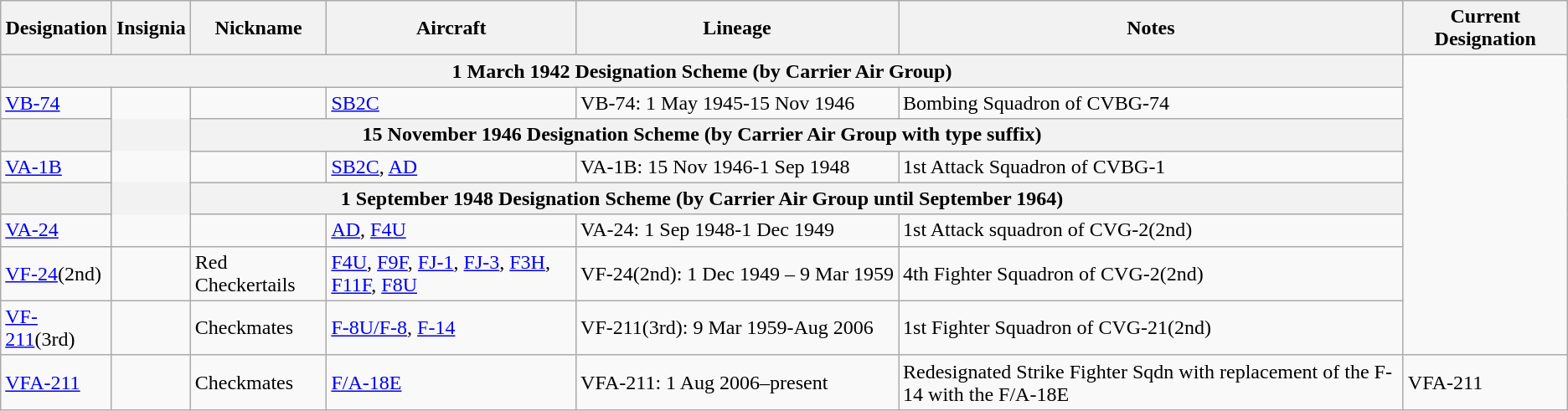<table class="wikitable">
<tr>
<th>Designation</th>
<th>Insignia</th>
<th>Nickname</th>
<th>Aircraft</th>
<th>Lineage</th>
<th>Notes</th>
<th>Current Designation</th>
</tr>
<tr>
<th colspan=6>1 March 1942 Designation Scheme (by Carrier Air Group)</th>
</tr>
<tr>
<td><a href='#'>VB-74</a></td>
<td rowspan="5"></td>
<td></td>
<td><a href='#'>SB2C</a></td>
<td>VB-74: 1 May 1945-15 Nov 1946</td>
<td>Bombing Squadron of CVBG-74</td>
</tr>
<tr>
<th colspan=6>15 November 1946 Designation Scheme (by Carrier Air Group with type suffix)</th>
</tr>
<tr>
<td><a href='#'>VA-1B</a></td>
<td></td>
<td><a href='#'>SB2C</a>, <a href='#'>AD</a></td>
<td>VA-1B: 15 Nov 1946-1 Sep 1948</td>
<td>1st Attack Squadron of CVBG-1</td>
</tr>
<tr>
<th colspan=6>1 September 1948 Designation Scheme (by Carrier Air Group until September 1964)</th>
</tr>
<tr>
<td><a href='#'>VA-24</a></td>
<td></td>
<td><a href='#'>AD</a>, <a href='#'>F4U</a></td>
<td>VA-24: 1 Sep 1948-1 Dec 1949</td>
<td>1st Attack squadron of CVG-2(2nd)</td>
</tr>
<tr>
<td><a href='#'>VF-24</a>(2nd)</td>
<td></td>
<td>Red Checkertails</td>
<td><a href='#'>F4U</a>, <a href='#'>F9F</a>, <a href='#'>FJ-1</a>, <a href='#'>FJ-3</a>, <a href='#'>F3H</a>, <a href='#'>F11F</a>, <a href='#'>F8U</a></td>
<td style="white-space: nowrap;">VF-24(2nd): 1 Dec 1949 – 9 Mar 1959</td>
<td>4th Fighter Squadron of CVG-2(2nd)</td>
</tr>
<tr>
<td><a href='#'>VF-211</a>(3rd)</td>
<td><br></td>
<td>Checkmates</td>
<td><a href='#'>F-8U/F-8</a>, <a href='#'>F-14</a></td>
<td>VF-211(3rd): 9 Mar 1959-Aug 2006</td>
<td>1st Fighter Squadron of CVG-21(2nd)</td>
</tr>
<tr>
<td><a href='#'>VFA-211</a></td>
<td></td>
<td>Checkmates</td>
<td><a href='#'>F/A-18E</a></td>
<td>VFA-211: 1 Aug 2006–present</td>
<td>Redesignated Strike Fighter Sqdn with replacement of the F-14 with the F/A-18E</td>
<td>VFA-211</td>
</tr>
</table>
